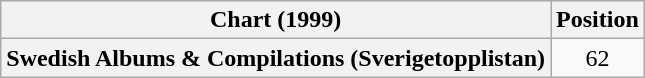<table class="wikitable plainrowheaders" style="text-align:center">
<tr>
<th scope="col">Chart (1999)</th>
<th scope="col">Position</th>
</tr>
<tr>
<th scope="row">Swedish Albums & Compilations (Sverigetopplistan)</th>
<td>62</td>
</tr>
</table>
